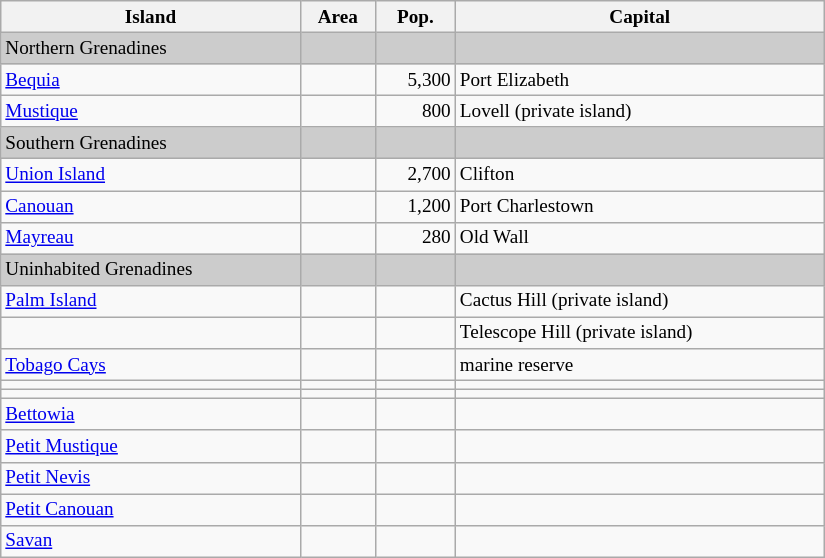<table class="wikitable sortable" style="font-size: 80%;" summary="Islands of the Grenadines" width="550" border="0">
<tr>
<th>Island</th>
<th>Area</th>
<th>Pop.</th>
<th>Capital</th>
</tr>
<tr>
<td style="background-color:#cccccc">Northern Grenadines</td>
<td style="background-color:#cccccc"></td>
<td style="background-color:#cccccc"></td>
<td style="background-color:#cccccc"></td>
</tr>
<tr>
<td><a href='#'>Bequia</a></td>
<td></td>
<td style="text-align:right">5,300</td>
<td>Port Elizabeth</td>
</tr>
<tr>
<td><a href='#'>Mustique</a></td>
<td></td>
<td style="text-align:right">800</td>
<td>Lovell (private island)</td>
</tr>
<tr>
<td style="background-color:#cccccc">Southern Grenadines</td>
<td style="background-color:#cccccc"></td>
<td style="background-color:#cccccc"></td>
<td style="background-color:#cccccc"></td>
</tr>
<tr>
<td><a href='#'>Union Island</a></td>
<td></td>
<td style="text-align:right">2,700</td>
<td>Clifton</td>
</tr>
<tr>
<td><a href='#'>Canouan</a></td>
<td></td>
<td style="text-align:right">1,200</td>
<td>Port Charlestown</td>
</tr>
<tr>
<td><a href='#'>Mayreau</a></td>
<td></td>
<td style="text-align:right">280</td>
<td>Old Wall</td>
</tr>
<tr>
<td style="background-color:#cccccc">Uninhabited Grenadines</td>
<td style="background-color:#cccccc"></td>
<td style="background-color:#cccccc"></td>
<td style="background-color:#cccccc"></td>
</tr>
<tr>
<td><a href='#'>Palm Island</a></td>
<td></td>
<td></td>
<td>Cactus Hill (private island)</td>
</tr>
<tr>
<td><a href='#'></a></td>
<td></td>
<td></td>
<td>Telescope Hill (private island)</td>
</tr>
<tr>
<td><a href='#'>Tobago Cays</a></td>
<td></td>
<td></td>
<td>marine reserve</td>
</tr>
<tr>
<td><a href='#'></a></td>
<td></td>
<td></td>
<td></td>
</tr>
<tr>
<td><a href='#'></a></td>
<td></td>
<td></td>
<td></td>
</tr>
<tr>
<td><a href='#'>Bettowia</a></td>
<td></td>
<td></td>
<td></td>
</tr>
<tr>
<td><a href='#'>Petit Mustique</a></td>
<td></td>
<td></td>
<td></td>
</tr>
<tr>
<td><a href='#'>Petit Nevis</a></td>
<td></td>
<td></td>
<td></td>
</tr>
<tr>
<td><a href='#'>Petit Canouan</a></td>
<td></td>
<td></td>
<td></td>
</tr>
<tr>
<td><a href='#'>Savan</a></td>
<td></td>
<td></td>
<td></td>
</tr>
</table>
